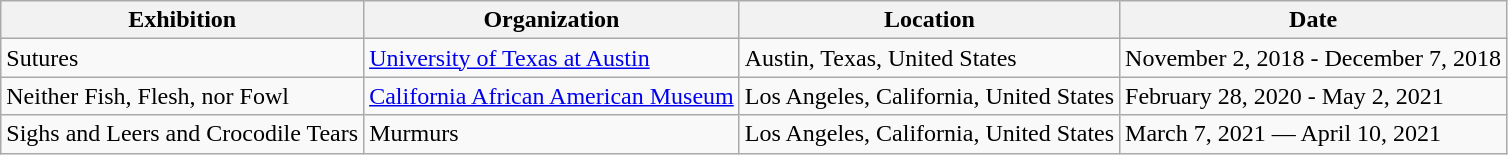<table class="wikitable">
<tr>
<th>Exhibition</th>
<th>Organization</th>
<th>Location</th>
<th>Date</th>
</tr>
<tr>
<td>Sutures</td>
<td><a href='#'>University of Texas at Austin</a></td>
<td>Austin, Texas, United States</td>
<td>November 2, 2018 - December 7, 2018</td>
</tr>
<tr>
<td>Neither Fish, Flesh, nor Fowl</td>
<td><a href='#'>California African American Museum</a></td>
<td>Los Angeles, California, United States</td>
<td>February 28, 2020 - May 2, 2021</td>
</tr>
<tr>
<td>Sighs and Leers and Crocodile Tears</td>
<td>Murmurs</td>
<td>Los Angeles, California, United States</td>
<td>March 7, 2021 — April 10, 2021</td>
</tr>
</table>
